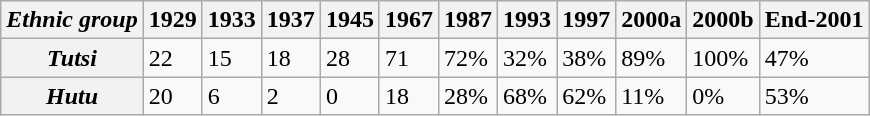<table class="wikitable">
<tr>
<th><em>Ethnic group</em></th>
<th>1929</th>
<th>1933</th>
<th>1937</th>
<th>1945</th>
<th>1967</th>
<th>1987</th>
<th>1993</th>
<th>1997</th>
<th>2000a</th>
<th>2000b</th>
<th>End-2001</th>
</tr>
<tr>
<th><em>Tutsi</em></th>
<td>22</td>
<td>15</td>
<td>18</td>
<td>28</td>
<td>71</td>
<td>72%</td>
<td>32%</td>
<td>38%</td>
<td>89%</td>
<td>100%</td>
<td>47%</td>
</tr>
<tr>
<th><em>Hutu</em></th>
<td>20</td>
<td>6</td>
<td>2</td>
<td>0</td>
<td>18</td>
<td>28%</td>
<td>68%</td>
<td>62%</td>
<td>11%</td>
<td>0%</td>
<td>53%</td>
</tr>
</table>
